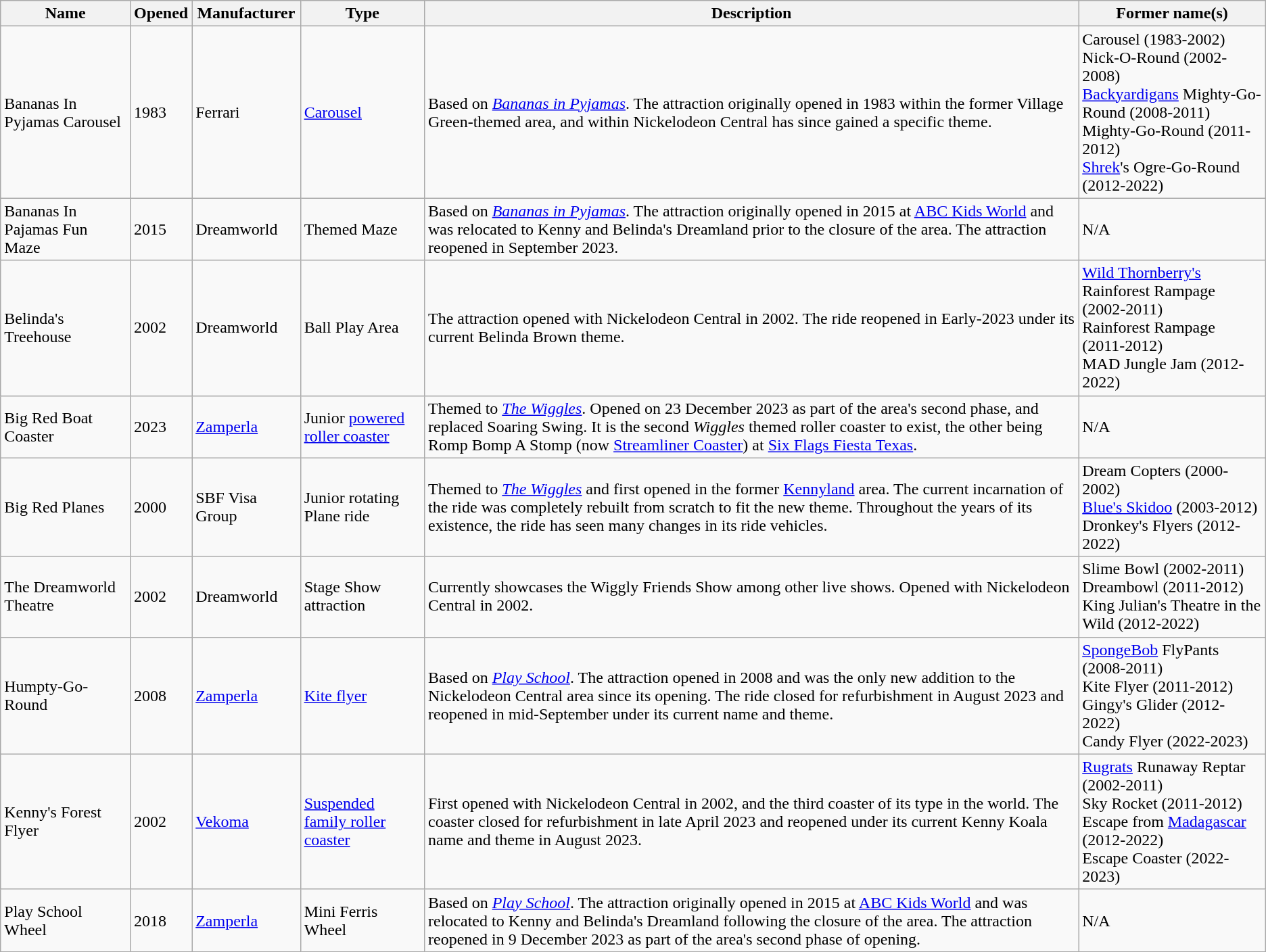<table class="wikitable">
<tr>
<th>Name</th>
<th>Opened</th>
<th>Manufacturer</th>
<th>Type</th>
<th>Description</th>
<th>Former name(s)</th>
</tr>
<tr>
<td>Bananas In Pyjamas Carousel</td>
<td>1983</td>
<td>Ferrari</td>
<td><a href='#'>Carousel</a></td>
<td>Based on <em><a href='#'>Bananas in Pyjamas</a></em>. The attraction originally opened in 1983 within the former Village Green-themed area, and within Nickelodeon Central has since gained a specific theme.</td>
<td>Carousel (1983-2002)<br>Nick-O-Round (2002-2008)<br><a href='#'>Backyardigans</a> Mighty-Go-Round (2008-2011)<br>Mighty-Go-Round (2011-2012)<br><a href='#'>Shrek</a>'s Ogre-Go-Round (2012-2022)</td>
</tr>
<tr>
<td>Bananas In Pajamas Fun Maze</td>
<td>2015</td>
<td>Dreamworld</td>
<td>Themed Maze</td>
<td>Based on <em><a href='#'>Bananas in Pyjamas</a></em>. The attraction originally opened in 2015 at <a href='#'>ABC Kids World</a> and was relocated to Kenny and Belinda's Dreamland prior to the closure of the area. The attraction reopened in September 2023.</td>
<td>N/A</td>
</tr>
<tr>
<td>Belinda's Treehouse</td>
<td>2002</td>
<td>Dreamworld</td>
<td>Ball Play Area</td>
<td>The attraction opened with Nickelodeon Central in 2002. The ride reopened in Early-2023 under its current Belinda Brown theme.</td>
<td><a href='#'>Wild Thornberry's</a> Rainforest Rampage (2002-2011)<br>Rainforest Rampage (2011-2012)<br>MAD Jungle Jam (2012-2022)</td>
</tr>
<tr>
<td>Big Red Boat Coaster</td>
<td>2023</td>
<td><a href='#'>Zamperla</a></td>
<td>Junior <a href='#'>powered roller coaster</a></td>
<td>Themed to <em><a href='#'>The Wiggles</a></em>. Opened on 23 December 2023 as part of the area's second phase, and replaced Soaring Swing. It is the second <em>Wiggles</em> themed roller coaster to exist, the other being Romp Bomp A Stomp (now <a href='#'>Streamliner Coaster</a>) at <a href='#'>Six Flags Fiesta Texas</a>.</td>
<td>N/A</td>
</tr>
<tr>
<td>Big Red Planes</td>
<td>2000</td>
<td>SBF Visa Group</td>
<td>Junior rotating Plane ride</td>
<td>Themed to <em><a href='#'>The Wiggles</a></em> and first opened in the former <a href='#'>Kennyland</a> area. The current incarnation of the ride was completely rebuilt from scratch to fit the new theme. Throughout the years of its existence, the ride has seen many changes in its ride vehicles.</td>
<td>Dream Copters (2000-2002)<br><a href='#'>Blue's Skidoo</a> (2003-2012)<br>Dronkey's Flyers (2012-2022)</td>
</tr>
<tr>
<td>The Dreamworld Theatre</td>
<td>2002</td>
<td>Dreamworld</td>
<td>Stage Show attraction</td>
<td>Currently showcases the Wiggly Friends Show among other live shows. Opened with Nickelodeon Central in 2002.</td>
<td>Slime Bowl (2002-2011)<br>Dreambowl (2011-2012)<br>King Julian's Theatre in the Wild (2012-2022)</td>
</tr>
<tr>
<td>Humpty-Go-Round</td>
<td>2008</td>
<td><a href='#'>Zamperla</a></td>
<td><a href='#'>Kite flyer</a></td>
<td>Based on <em><a href='#'>Play School</a></em>. The attraction opened in 2008 and was the only new addition to the Nickelodeon Central area since its opening. The ride closed for refurbishment in August 2023 and reopened in mid-September under its current name and theme.</td>
<td><a href='#'>SpongeBob</a> FlyPants (2008-2011)<br>Kite Flyer (2011-2012)<br>Gingy's Glider (2012-2022)<br>Candy Flyer (2022-2023)</td>
</tr>
<tr>
<td>Kenny's Forest Flyer</td>
<td>2002</td>
<td><a href='#'>Vekoma</a></td>
<td><a href='#'>Suspended family roller coaster</a></td>
<td>First opened with Nickelodeon Central in 2002, and the third coaster of its type in the world. The coaster closed for refurbishment in late April 2023 and reopened under its current Kenny Koala name and theme in August 2023.</td>
<td><a href='#'>Rugrats</a> Runaway Reptar (2002-2011)<br>Sky Rocket (2011-2012)<br>Escape from <a href='#'>Madagascar</a> (2012-2022)<br>Escape Coaster (2022-2023)</td>
</tr>
<tr>
<td>Play School Wheel</td>
<td>2018</td>
<td><a href='#'>Zamperla</a></td>
<td>Mini Ferris Wheel</td>
<td>Based on <a href='#'><em>Play School</em></a>. The attraction originally opened in 2015 at <a href='#'>ABC Kids World</a> and was relocated to Kenny and Belinda's Dreamland following the closure of the area. The attraction reopened in 9 December 2023 as part of the area's second phase of opening.</td>
<td>N/A</td>
</tr>
</table>
